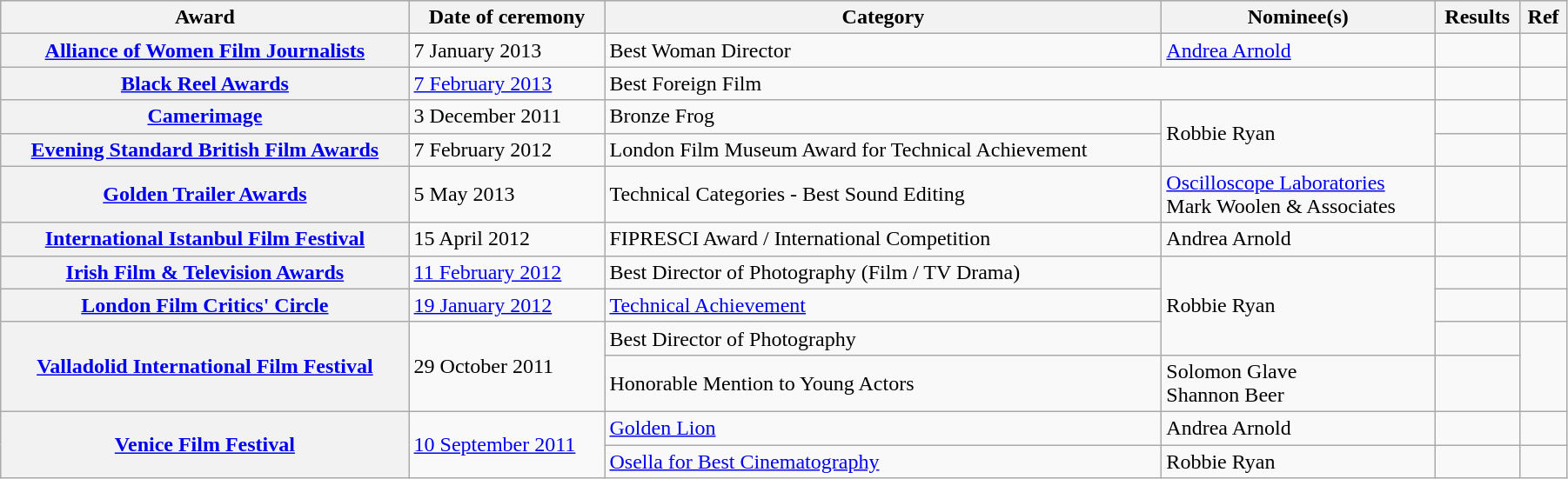<table class="wikitable plainrowheaders" width="95%;">
<tr style="background:#ccc; text-align:center;">
<th scope="col">Award</th>
<th scope="col">Date of ceremony</th>
<th scope="col">Category</th>
<th scope="col">Nominee(s)</th>
<th scope="col">Results</th>
<th scope="col">Ref</th>
</tr>
<tr>
<th scope="row"><a href='#'>Alliance of Women Film Journalists</a></th>
<td>7 January 2013</td>
<td>Best Woman Director</td>
<td><a href='#'>Andrea Arnold</a></td>
<td></td>
<td></td>
</tr>
<tr>
<th scope="row"><a href='#'>Black Reel Awards</a></th>
<td><a href='#'>7 February 2013</a></td>
<td colspan="2">Best Foreign Film</td>
<td></td>
<td></td>
</tr>
<tr>
<th scope="row"><a href='#'>Camerimage</a></th>
<td>3 December 2011</td>
<td>Bronze Frog</td>
<td rowspan="2">Robbie Ryan</td>
<td></td>
<td></td>
</tr>
<tr>
<th scope="row"><a href='#'>Evening Standard British Film Awards</a></th>
<td>7 February 2012</td>
<td>London Film Museum Award for Technical Achievement</td>
<td></td>
<td></td>
</tr>
<tr>
<th scope="row"><a href='#'>Golden Trailer Awards</a></th>
<td>5 May 2013</td>
<td>Technical Categories - Best Sound Editing</td>
<td><a href='#'>Oscilloscope Laboratories</a><br>Mark Woolen & Associates</td>
<td></td>
<td></td>
</tr>
<tr>
<th scope="row"><a href='#'>International Istanbul Film Festival</a></th>
<td>15 April 2012</td>
<td>FIPRESCI Award / International Competition</td>
<td>Andrea Arnold</td>
<td></td>
<td></td>
</tr>
<tr>
<th scope="row"><a href='#'>Irish Film & Television Awards</a></th>
<td><a href='#'>11 February 2012</a></td>
<td>Best Director of Photography (Film / TV Drama)</td>
<td rowspan="3">Robbie Ryan</td>
<td></td>
<td></td>
</tr>
<tr>
<th scope="row"><a href='#'>London Film Critics' Circle</a></th>
<td><a href='#'>19 January 2012</a></td>
<td><a href='#'>Technical Achievement</a></td>
<td></td>
<td></td>
</tr>
<tr>
<th scope="row" rowspan="2"><a href='#'>Valladolid International Film Festival</a></th>
<td rowspan="2">29 October 2011</td>
<td>Best Director of Photography</td>
<td></td>
<td rowspan="2"></td>
</tr>
<tr>
<td>Honorable Mention to Young Actors</td>
<td>Solomon Glave<br>Shannon Beer</td>
<td></td>
</tr>
<tr>
<th scope="row" rowspan="2"><a href='#'>Venice Film Festival</a></th>
<td rowspan="2"><a href='#'>10 September 2011</a></td>
<td><a href='#'>Golden Lion</a></td>
<td>Andrea Arnold</td>
<td></td>
<td></td>
</tr>
<tr>
<td><a href='#'>Osella for Best Cinematography</a></td>
<td>Robbie Ryan</td>
<td></td>
<td></td>
</tr>
</table>
